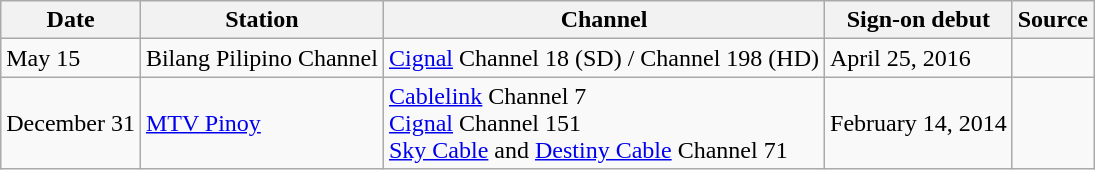<table class="wikitable">
<tr>
<th>Date</th>
<th>Station</th>
<th>Channel</th>
<th>Sign-on debut</th>
<th>Source</th>
</tr>
<tr>
<td>May 15</td>
<td>Bilang Pilipino Channel</td>
<td><a href='#'>Cignal</a> Channel 18 (SD) / Channel 198 (HD)</td>
<td>April 25, 2016</td>
<td></td>
</tr>
<tr>
<td>December 31</td>
<td><a href='#'>MTV Pinoy</a></td>
<td><a href='#'>Cablelink</a> Channel 7<br><a href='#'>Cignal</a> Channel 151<br><a href='#'>Sky Cable</a> and <a href='#'>Destiny Cable</a> Channel 71</td>
<td>February 14, 2014</td>
<td></td>
</tr>
</table>
